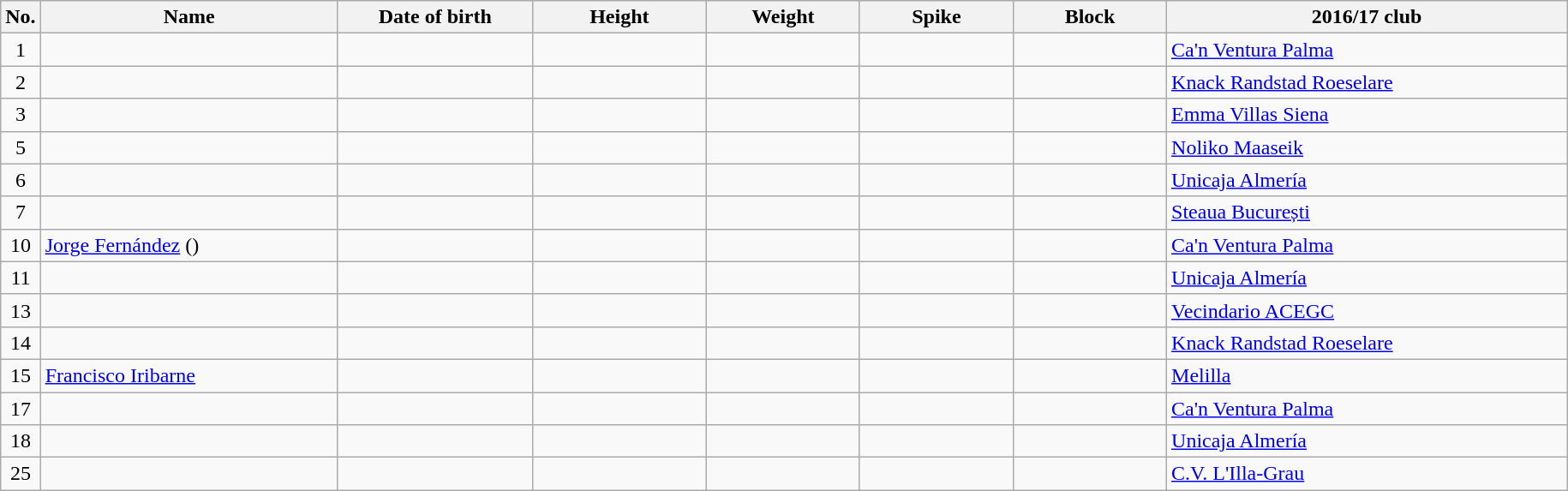<table class="wikitable sortable" style="font-size:100%; text-align:center;">
<tr>
<th>No.</th>
<th style="width:14em">Name</th>
<th style="width:9em">Date of birth</th>
<th style="width:8em">Height</th>
<th style="width:7em">Weight</th>
<th style="width:7em">Spike</th>
<th style="width:7em">Block</th>
<th style="width:19em">2016/17 club</th>
</tr>
<tr>
<td>1</td>
<td style="text-align:left;"></td>
<td style="text-align:right;"></td>
<td></td>
<td></td>
<td></td>
<td></td>
<td style="text-align:left;"> <a href='#'>Ca'n Ventura Palma</a></td>
</tr>
<tr>
<td>2</td>
<td align=left></td>
<td align=right></td>
<td></td>
<td></td>
<td></td>
<td></td>
<td align=left> <a href='#'>Knack Randstad Roeselare</a></td>
</tr>
<tr>
<td>3</td>
<td style="text-align:left;"></td>
<td style="text-align:right;"></td>
<td></td>
<td></td>
<td></td>
<td></td>
<td style="text-align:left;"> <a href='#'>Emma Villas Siena</a></td>
</tr>
<tr>
<td>5</td>
<td style="text-align:left;"></td>
<td style="text-align:right;"></td>
<td></td>
<td></td>
<td></td>
<td></td>
<td style="text-align:left;"> <a href='#'>Noliko Maaseik</a></td>
</tr>
<tr>
<td>6</td>
<td style="text-align:left;"></td>
<td style="text-align:right;"></td>
<td></td>
<td></td>
<td></td>
<td></td>
<td style="text-align:left;"> <a href='#'>Unicaja Almería</a></td>
</tr>
<tr>
<td>7</td>
<td style="text-align:left;"></td>
<td style="text-align:right;"></td>
<td></td>
<td></td>
<td></td>
<td></td>
<td style="text-align:left;"> <a href='#'>Steaua București</a></td>
</tr>
<tr>
<td>10</td>
<td style="text-align:left;"><a href='#'>Jorge Fernández</a> ()</td>
<td style="text-align:right;"></td>
<td></td>
<td></td>
<td></td>
<td></td>
<td style="text-align:left;"> <a href='#'>Ca'n Ventura Palma</a></td>
</tr>
<tr>
<td>11</td>
<td style="text-align:left;"></td>
<td style="text-align:right;"></td>
<td></td>
<td></td>
<td></td>
<td></td>
<td style="text-align:left;"> <a href='#'>Unicaja Almería</a></td>
</tr>
<tr>
<td>13</td>
<td style="text-align:left;"></td>
<td style="text-align:right;"></td>
<td></td>
<td></td>
<td></td>
<td></td>
<td style="text-align:left;"> <a href='#'>Vecindario ACEGC</a></td>
</tr>
<tr>
<td>14</td>
<td style="text-align:left;"></td>
<td style="text-align:right;"></td>
<td></td>
<td></td>
<td></td>
<td></td>
<td style="text-align:left;"> <a href='#'>Knack Randstad Roeselare</a></td>
</tr>
<tr>
<td>15</td>
<td style="text-align:left;"><a href='#'>Francisco Iribarne</a></td>
<td style="text-align:right;"></td>
<td></td>
<td></td>
<td></td>
<td></td>
<td style="text-align:left;"> <a href='#'>Melilla</a></td>
</tr>
<tr>
<td>17</td>
<td style="text-align:left;"></td>
<td style="text-align:right;"></td>
<td></td>
<td></td>
<td></td>
<td></td>
<td style="text-align:left;"> <a href='#'>Ca'n Ventura Palma</a></td>
</tr>
<tr>
<td>18</td>
<td style="text-align:left;"></td>
<td style="text-align:right;"></td>
<td></td>
<td></td>
<td></td>
<td></td>
<td style="text-align:left;"> <a href='#'>Unicaja Almería</a></td>
</tr>
<tr>
<td>25</td>
<td style="text-align:left;"></td>
<td style="text-align:right;"></td>
<td></td>
<td></td>
<td></td>
<td></td>
<td style="text-align:left;"> <a href='#'>C.V. L'Illa-Grau</a></td>
</tr>
</table>
